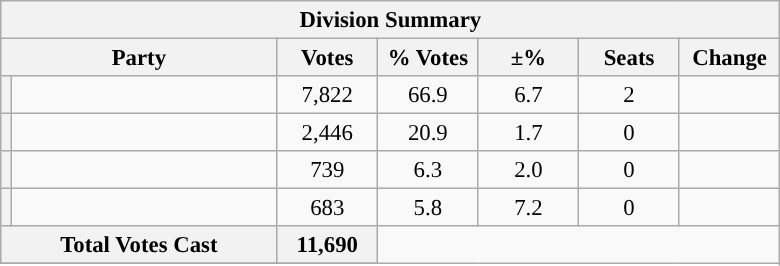<table class="wikitable" style="font-size: 95%;">
<tr>
<th colspan="7">Division Summary</th>
</tr>
<tr>
<th colspan="2">Party</th>
<th style="width: 60px">Votes</th>
<th style="width: 60px">% Votes</th>
<th style="width: 60px">±%</th>
<th style="width: 60px">Seats</th>
<th style="width: 60px">Change</th>
</tr>
<tr>
<th style="background-color: "></th>
<td style="width: 170px"><a href='#'></a></td>
<td align="center">7,822</td>
<td align="center">66.9</td>
<td align="center">6.7</td>
<td align="center">2</td>
<td align="center"></td>
</tr>
<tr>
<th style="background-color: "></th>
<td style="width: 170px"><a href='#'></a></td>
<td align="center">2,446</td>
<td align="center">20.9</td>
<td align="center">1.7</td>
<td align="center">0</td>
<td align="center"></td>
</tr>
<tr>
<th style="background-color: "></th>
<td style="width: 170px"><a href='#'></a></td>
<td align="center">739</td>
<td align="center">6.3</td>
<td align="center">2.0</td>
<td align="center">0</td>
<td align="center"></td>
</tr>
<tr>
<th style="background-color: "></th>
<td style="width: 170px"><a href='#'></a></td>
<td align="center">683</td>
<td align="center">5.8</td>
<td align="center">7.2</td>
<td align="center">0</td>
<td align="center"></td>
</tr>
<tr style="background-color:#E9E9E9">
<th colspan="2">Total Votes Cast</th>
<th style="width: 60px">11,690</th>
</tr>
<tr style="background-color:#E9E9E9">
</tr>
</table>
